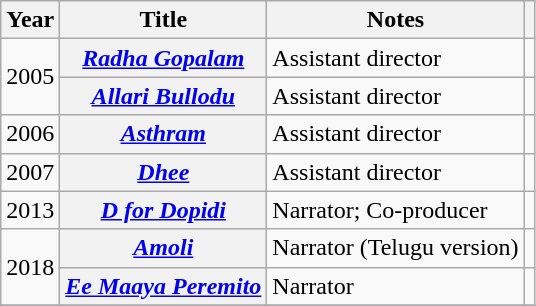<table class="wikitable sortable plainrowheaders">
<tr>
<th scope="col">Year</th>
<th scope="col">Title</th>
<th scope="col" class="unsortable">Notes</th>
<th scope="col" class="unsortable"></th>
</tr>
<tr>
<td rowspan="2">2005</td>
<th scope="row"><em><a href='#'>Radha Gopalam</a></em></th>
<td>Assistant director</td>
<td></td>
</tr>
<tr>
<th scope="row"><em><a href='#'>Allari Bullodu</a></em></th>
<td>Assistant director</td>
<td></td>
</tr>
<tr>
<td>2006</td>
<th scope="row"><em><a href='#'>Asthram</a></em></th>
<td>Assistant director</td>
<td></td>
</tr>
<tr>
<td>2007</td>
<th scope="row"><em><a href='#'>Dhee</a></em></th>
<td>Assistant director</td>
<td></td>
</tr>
<tr>
<td>2013</td>
<th scope="row"><em><a href='#'>D for Dopidi</a></em></th>
<td>Narrator; Co-producer</td>
<td></td>
</tr>
<tr>
<td rowspan="2">2018</td>
<th scope="row"><em><a href='#'>Amoli</a></em></th>
<td>Narrator (Telugu version)</td>
<td></td>
</tr>
<tr>
<th scope ="row"><em><a href='#'>Ee Maaya Peremito</a></em></th>
<td>Narrator</td>
<td></td>
</tr>
<tr>
</tr>
</table>
